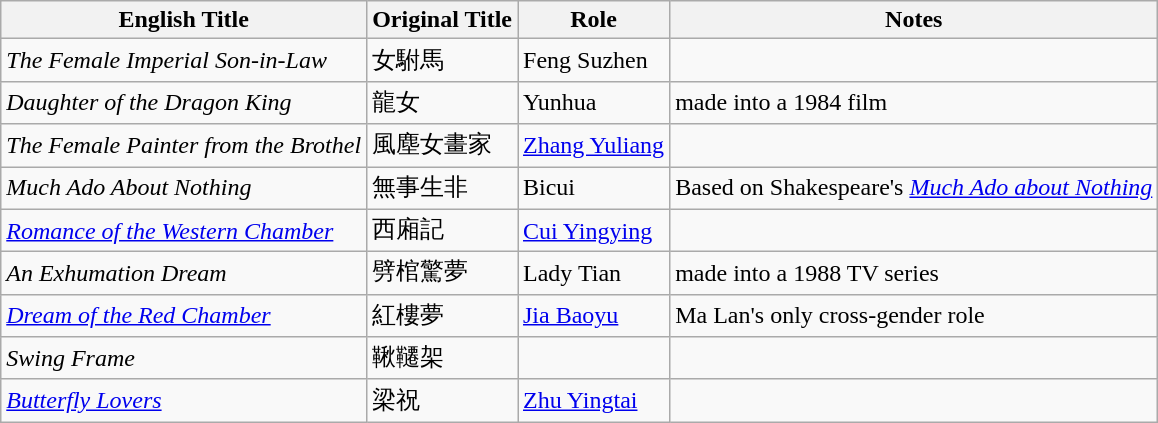<table class="wikitable sortable">
<tr>
<th>English Title</th>
<th>Original Title</th>
<th>Role</th>
<th class="unsortable">Notes</th>
</tr>
<tr>
<td><em>The Female Imperial Son-in-Law</em></td>
<td>女駙馬</td>
<td>Feng Suzhen</td>
<td></td>
</tr>
<tr>
<td><em>Daughter of the Dragon King</em></td>
<td>龍女</td>
<td>Yunhua</td>
<td>made into a 1984 film</td>
</tr>
<tr>
<td><em>The Female Painter from the Brothel</em></td>
<td>風塵女畫家</td>
<td><a href='#'>Zhang Yuliang</a></td>
<td></td>
</tr>
<tr>
<td><em>Much Ado About Nothing</em></td>
<td>無事生非</td>
<td>Bicui</td>
<td>Based on Shakespeare's <em><a href='#'>Much Ado about Nothing</a></em></td>
</tr>
<tr>
<td><em><a href='#'>Romance of the Western Chamber</a></em></td>
<td>西廂記</td>
<td><a href='#'>Cui Yingying</a></td>
<td></td>
</tr>
<tr>
<td><em>An Exhumation Dream</em></td>
<td>劈棺驚夢</td>
<td>Lady Tian</td>
<td>made into a 1988 TV series</td>
</tr>
<tr>
<td><em><a href='#'>Dream of the Red Chamber</a></em></td>
<td>紅樓夢</td>
<td><a href='#'>Jia Baoyu</a></td>
<td>Ma Lan's only cross-gender role</td>
</tr>
<tr>
<td><em>Swing Frame</em></td>
<td>鞦韆架</td>
<td></td>
<td></td>
</tr>
<tr>
<td><em><a href='#'>Butterfly Lovers</a></em></td>
<td>梁祝</td>
<td><a href='#'>Zhu Yingtai</a></td>
<td></td>
</tr>
</table>
